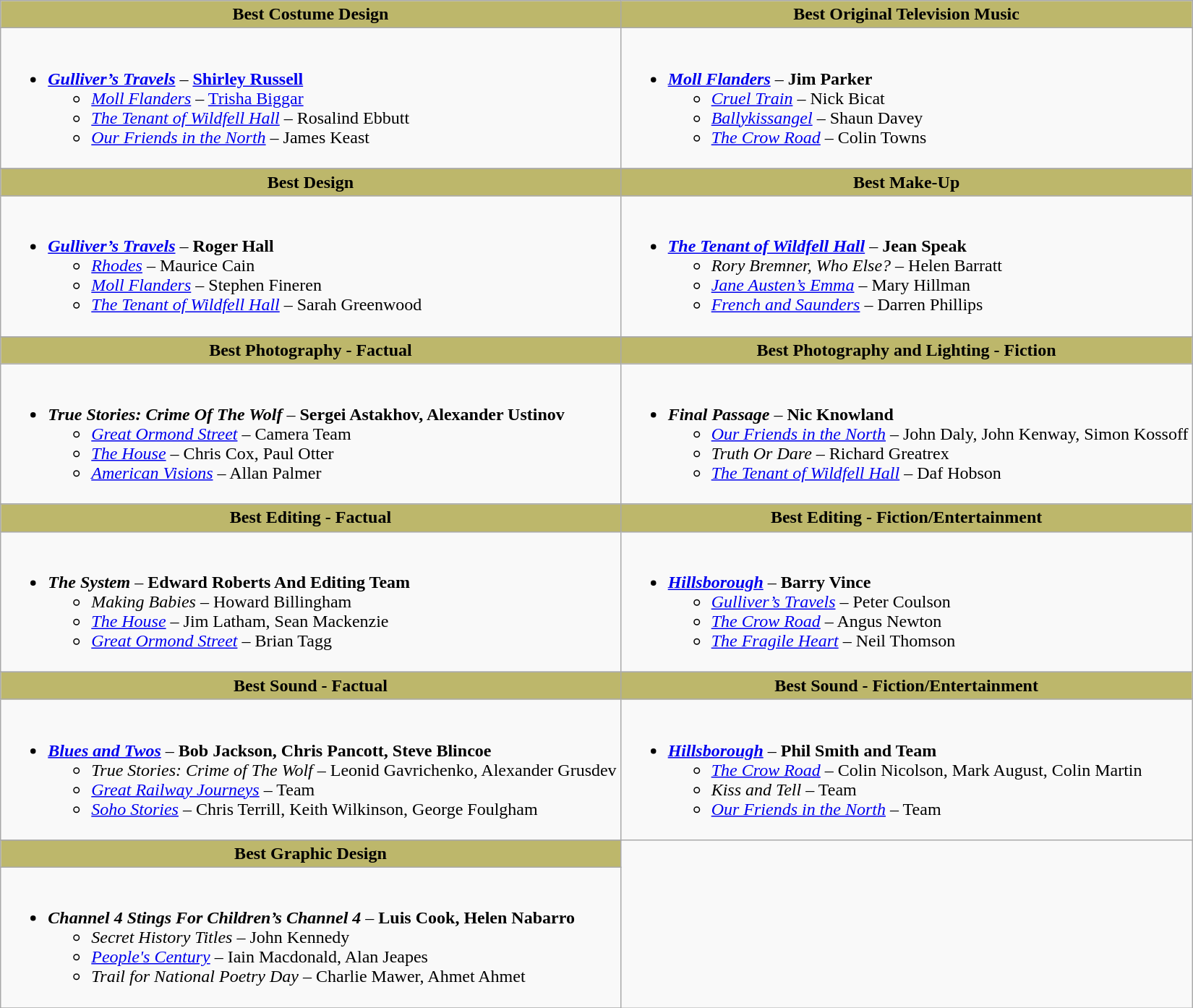<table class=wikitable>
<tr>
<th style="background:#BDB76B;">Best Costume Design</th>
<th style="background:#BDB76B;">Best Original Television Music</th>
</tr>
<tr>
<td valign="top"><br><ul><li><strong><em><a href='#'>Gulliver’s Travels</a></em></strong> – <strong><a href='#'>Shirley Russell</a></strong><ul><li><em><a href='#'>Moll Flanders</a></em> – <a href='#'>Trisha Biggar</a></li><li><em><a href='#'>The Tenant of Wildfell Hall</a></em> – Rosalind Ebbutt</li><li><em><a href='#'>Our Friends in the North</a></em> – James Keast</li></ul></li></ul></td>
<td valign="top"><br><ul><li><strong><em><a href='#'>Moll Flanders</a></em></strong> – <strong>Jim Parker</strong><ul><li><em><a href='#'>Cruel Train</a></em> – Nick Bicat</li><li><em><a href='#'>Ballykissangel</a></em> – Shaun Davey</li><li><em><a href='#'>The Crow Road</a></em> – Colin Towns</li></ul></li></ul></td>
</tr>
<tr>
</tr>
<tr>
<th style="background:#BDB76B;">Best Design</th>
<th style="background:#BDB76B;">Best Make-Up</th>
</tr>
<tr>
<td valign="top"><br><ul><li><strong><em><a href='#'>Gulliver’s Travels</a></em></strong> – <strong>Roger Hall</strong><ul><li><em><a href='#'>Rhodes</a></em> – Maurice Cain</li><li><em><a href='#'>Moll Flanders</a></em> – Stephen Fineren</li><li><em><a href='#'>The Tenant of Wildfell Hall</a></em> – Sarah Greenwood</li></ul></li></ul></td>
<td valign="top"><br><ul><li><strong><em><a href='#'>The Tenant of Wildfell Hall</a></em></strong> – <strong>Jean Speak</strong><ul><li><em>Rory Bremner, Who Else?</em> – Helen Barratt</li><li><em><a href='#'>Jane Austen’s Emma</a></em> – Mary Hillman</li><li><em><a href='#'>French and Saunders</a></em> – Darren Phillips</li></ul></li></ul></td>
</tr>
<tr>
</tr>
<tr>
<th style="background:#BDB76B;">Best Photography - Factual</th>
<th style="background:#BDB76B;">Best Photography and Lighting - Fiction</th>
</tr>
<tr>
<td valign="top"><br><ul><li><strong><em>True Stories: Crime Of The Wolf</em></strong> – <strong>Sergei Astakhov, Alexander Ustinov</strong><ul><li><em><a href='#'>Great Ormond Street</a></em> – Camera Team</li><li><em><a href='#'>The House</a></em> – Chris Cox, Paul Otter</li><li><em><a href='#'>American Visions</a></em> – Allan Palmer</li></ul></li></ul></td>
<td valign="top"><br><ul><li><strong><em>Final Passage</em></strong> – <strong>Nic Knowland</strong><ul><li><em><a href='#'>Our Friends in the North</a></em> – John Daly, John Kenway, Simon Kossoff</li><li><em>Truth Or Dare</em> – Richard Greatrex</li><li><em><a href='#'>The Tenant of Wildfell Hall</a></em> – Daf Hobson</li></ul></li></ul></td>
</tr>
<tr>
</tr>
<tr>
<th style="background:#BDB76B;">Best Editing - Factual</th>
<th style="background:#BDB76B;">Best Editing - Fiction/Entertainment</th>
</tr>
<tr>
<td valign="top"><br><ul><li><strong><em>The System</em></strong> – <strong>Edward Roberts And Editing Team</strong><ul><li><em>Making Babies</em> – Howard Billingham</li><li><em><a href='#'>The House</a></em> – Jim Latham, Sean Mackenzie</li><li><em><a href='#'>Great Ormond Street</a></em> – Brian Tagg</li></ul></li></ul></td>
<td valign="top"><br><ul><li><strong><em><a href='#'>Hillsborough</a></em></strong> – <strong>Barry Vince</strong><ul><li><em><a href='#'>Gulliver’s Travels</a></em> – Peter Coulson</li><li><em><a href='#'>The Crow Road</a></em> – Angus Newton</li><li><em><a href='#'>The Fragile Heart</a></em> – Neil Thomson</li></ul></li></ul></td>
</tr>
<tr>
</tr>
<tr>
<th style="background:#BDB76B;">Best Sound - Factual</th>
<th style="background:#BDB76B;">Best Sound - Fiction/Entertainment</th>
</tr>
<tr>
<td valign="top"><br><ul><li><strong><em><a href='#'>Blues and Twos</a></em></strong> – <strong>Bob Jackson, Chris Pancott, Steve Blincoe</strong><ul><li><em>True Stories: Crime of The Wolf</em> – Leonid Gavrichenko, Alexander Grusdev</li><li><em><a href='#'>Great Railway Journeys</a></em> – Team</li><li><em><a href='#'>Soho Stories</a></em> – Chris Terrill, Keith Wilkinson, George Foulgham</li></ul></li></ul></td>
<td valign="top"><br><ul><li><strong><em><a href='#'>Hillsborough</a></em></strong> – <strong>Phil Smith and Team</strong><ul><li><em><a href='#'>The Crow Road</a></em> – Colin Nicolson, Mark August, Colin Martin</li><li><em>Kiss and Tell</em> – Team</li><li><em><a href='#'>Our Friends in the North</a></em> – Team</li></ul></li></ul></td>
</tr>
<tr>
</tr>
<tr>
<th style="background:#BDB76B;">Best Graphic Design</th>
</tr>
<tr>
<td valign="top"><br><ul><li><strong><em>Channel 4 Stings For Children’s Channel 4</em></strong> – <strong>Luis Cook, Helen Nabarro</strong><ul><li><em>Secret History Titles</em> – John Kennedy</li><li><em><a href='#'>People's Century</a></em> – Iain Macdonald, Alan Jeapes</li><li><em>Trail for National Poetry Day</em> – Charlie Mawer, Ahmet Ahmet</li></ul></li></ul></td>
</tr>
<tr>
</tr>
<tr>
</tr>
</table>
